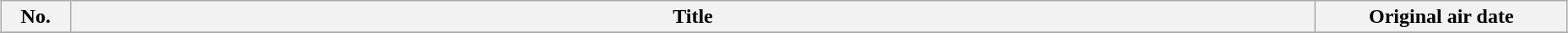<table class="wikitable" style="width:98%; margin:auto; background:#FFF;">
<tr>
<th style="width:3em;">No.</th>
<th>Title</th>
<th style="width:12em;">Original air date</th>
</tr>
<tr>
</tr>
</table>
